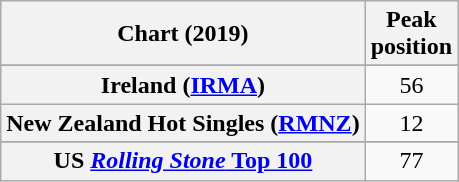<table class="wikitable sortable plainrowheaders" style="text-align:center">
<tr>
<th scope="col">Chart (2019)</th>
<th scope="col">Peak<br>position</th>
</tr>
<tr>
</tr>
<tr>
<th scope="row">Ireland (<a href='#'>IRMA</a>)</th>
<td>56</td>
</tr>
<tr>
<th scope="row">New Zealand Hot Singles (<a href='#'>RMNZ</a>)</th>
<td>12</td>
</tr>
<tr>
</tr>
<tr>
</tr>
<tr>
<th scope="row">US <a href='#'><em>Rolling Stone</em> Top 100</a></th>
<td>77</td>
</tr>
</table>
